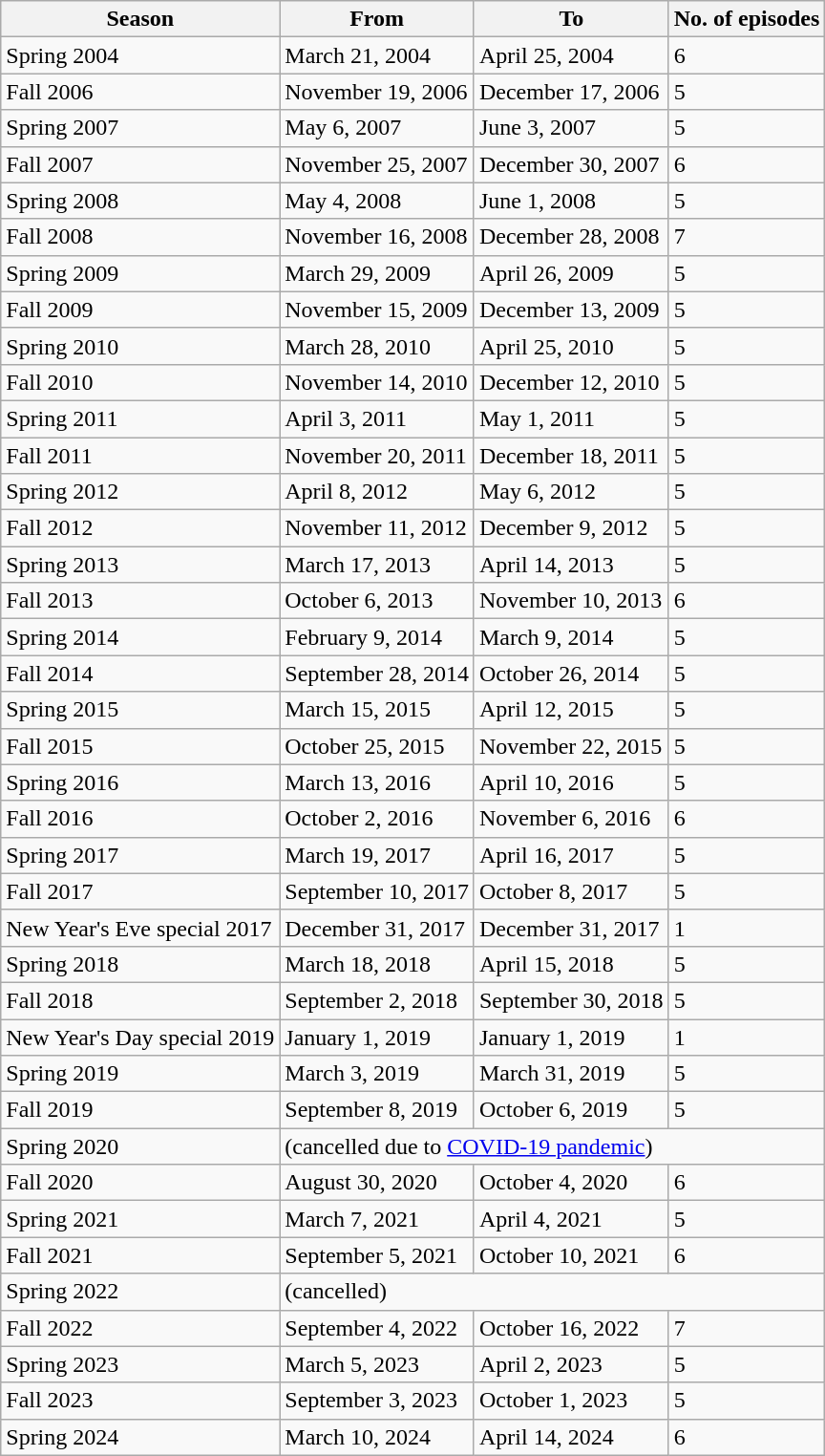<table class="wikitable">
<tr>
<th>Season</th>
<th>From</th>
<th>To</th>
<th>No. of episodes</th>
</tr>
<tr>
<td>Spring 2004</td>
<td>March 21, 2004</td>
<td>April 25, 2004</td>
<td>6</td>
</tr>
<tr>
<td>Fall 2006</td>
<td>November 19, 2006</td>
<td>December 17, 2006</td>
<td>5</td>
</tr>
<tr>
<td>Spring 2007</td>
<td>May 6, 2007</td>
<td>June 3, 2007</td>
<td>5</td>
</tr>
<tr>
<td>Fall 2007</td>
<td>November 25, 2007</td>
<td>December 30, 2007</td>
<td>6</td>
</tr>
<tr>
<td>Spring 2008</td>
<td>May 4, 2008</td>
<td>June 1, 2008</td>
<td>5</td>
</tr>
<tr>
<td>Fall 2008</td>
<td>November 16, 2008</td>
<td>December 28, 2008</td>
<td>7</td>
</tr>
<tr>
<td>Spring 2009</td>
<td>March 29, 2009</td>
<td>April 26, 2009</td>
<td>5</td>
</tr>
<tr>
<td>Fall 2009</td>
<td>November 15, 2009</td>
<td>December 13, 2009</td>
<td>5</td>
</tr>
<tr>
<td>Spring 2010</td>
<td>March 28, 2010</td>
<td>April 25, 2010</td>
<td>5</td>
</tr>
<tr>
<td>Fall 2010</td>
<td>November 14, 2010</td>
<td>December 12, 2010</td>
<td>5</td>
</tr>
<tr>
<td>Spring 2011</td>
<td>April 3, 2011</td>
<td>May 1, 2011</td>
<td>5</td>
</tr>
<tr>
<td>Fall 2011</td>
<td>November 20, 2011</td>
<td>December 18, 2011</td>
<td>5</td>
</tr>
<tr>
<td>Spring 2012</td>
<td>April 8, 2012</td>
<td>May 6, 2012</td>
<td>5</td>
</tr>
<tr>
<td>Fall 2012</td>
<td>November 11, 2012</td>
<td>December 9, 2012</td>
<td>5</td>
</tr>
<tr>
<td>Spring 2013</td>
<td>March 17, 2013</td>
<td>April 14, 2013</td>
<td>5</td>
</tr>
<tr>
<td>Fall 2013</td>
<td>October 6, 2013</td>
<td>November 10, 2013</td>
<td>6</td>
</tr>
<tr>
<td>Spring 2014</td>
<td>February 9, 2014</td>
<td>March 9, 2014</td>
<td>5</td>
</tr>
<tr>
<td>Fall 2014</td>
<td>September 28, 2014</td>
<td>October 26, 2014</td>
<td>5</td>
</tr>
<tr>
<td>Spring 2015</td>
<td>March 15, 2015</td>
<td>April 12, 2015</td>
<td>5</td>
</tr>
<tr>
<td>Fall 2015</td>
<td>October 25, 2015</td>
<td>November 22, 2015</td>
<td>5</td>
</tr>
<tr>
<td>Spring 2016</td>
<td>March 13, 2016</td>
<td>April 10, 2016</td>
<td>5</td>
</tr>
<tr>
<td>Fall 2016</td>
<td>October 2, 2016</td>
<td>November 6, 2016</td>
<td>6</td>
</tr>
<tr>
<td>Spring 2017</td>
<td>March 19, 2017</td>
<td>April 16, 2017</td>
<td>5</td>
</tr>
<tr>
<td>Fall 2017</td>
<td>September 10, 2017</td>
<td>October 8, 2017</td>
<td>5</td>
</tr>
<tr>
<td>New Year's Eve special 2017</td>
<td>December 31, 2017</td>
<td>December 31, 2017</td>
<td>1</td>
</tr>
<tr>
<td>Spring 2018</td>
<td>March 18, 2018</td>
<td>April 15, 2018</td>
<td>5</td>
</tr>
<tr>
<td>Fall 2018</td>
<td>September 2, 2018</td>
<td>September 30, 2018</td>
<td>5</td>
</tr>
<tr>
<td>New Year's Day special 2019</td>
<td>January 1, 2019</td>
<td>January 1, 2019</td>
<td>1</td>
</tr>
<tr>
<td>Spring 2019</td>
<td>March 3, 2019</td>
<td>March 31, 2019</td>
<td>5</td>
</tr>
<tr>
<td>Fall 2019</td>
<td>September 8, 2019</td>
<td>October 6, 2019</td>
<td>5</td>
</tr>
<tr>
<td>Spring 2020</td>
<td colspan=3>(cancelled due to <a href='#'>COVID-19 pandemic</a>)</td>
</tr>
<tr>
<td>Fall 2020</td>
<td>August 30, 2020</td>
<td>October 4, 2020</td>
<td>6</td>
</tr>
<tr>
<td>Spring 2021</td>
<td>March 7, 2021</td>
<td>April 4, 2021</td>
<td>5</td>
</tr>
<tr>
<td>Fall 2021</td>
<td>September 5, 2021</td>
<td>October 10, 2021</td>
<td>6</td>
</tr>
<tr>
<td>Spring 2022</td>
<td colspan=3>(cancelled)</td>
</tr>
<tr>
<td>Fall 2022</td>
<td>September 4, 2022</td>
<td>October 16, 2022</td>
<td>7</td>
</tr>
<tr>
<td>Spring 2023</td>
<td>March 5, 2023</td>
<td>April 2, 2023</td>
<td>5</td>
</tr>
<tr>
<td>Fall 2023</td>
<td>September 3, 2023</td>
<td>October 1, 2023</td>
<td>5</td>
</tr>
<tr>
<td>Spring 2024</td>
<td>March 10, 2024</td>
<td>April 14, 2024</td>
<td>6</td>
</tr>
</table>
